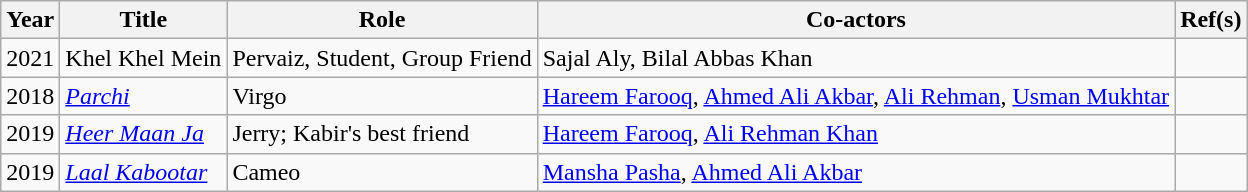<table class="wikitable">
<tr>
<th>Year</th>
<th>Title</th>
<th>Role</th>
<th>Co-actors</th>
<th>Ref(s)</th>
</tr>
<tr>
<td>2021</td>
<td>Khel Khel Mein</td>
<td>Pervaiz, Student, Group Friend</td>
<td>Sajal Aly, Bilal Abbas Khan</td>
<td></td>
</tr>
<tr>
<td>2018</td>
<td><em><a href='#'>Parchi</a></em></td>
<td>Virgo</td>
<td><a href='#'>Hareem Farooq</a>, <a href='#'>Ahmed Ali Akbar</a>, <a href='#'>Ali Rehman</a>, <a href='#'>Usman Mukhtar</a></td>
<td></td>
</tr>
<tr>
<td>2019</td>
<td><em><a href='#'>Heer Maan Ja</a></em></td>
<td>Jerry; Kabir's best friend</td>
<td><a href='#'>Hareem Farooq</a>, <a href='#'>Ali Rehman Khan</a></td>
<td></td>
</tr>
<tr>
<td>2019</td>
<td><em><a href='#'>Laal Kabootar</a></em></td>
<td>Cameo</td>
<td><a href='#'>Mansha Pasha</a>, <a href='#'>Ahmed Ali Akbar</a></td>
<td></td>
</tr>
</table>
